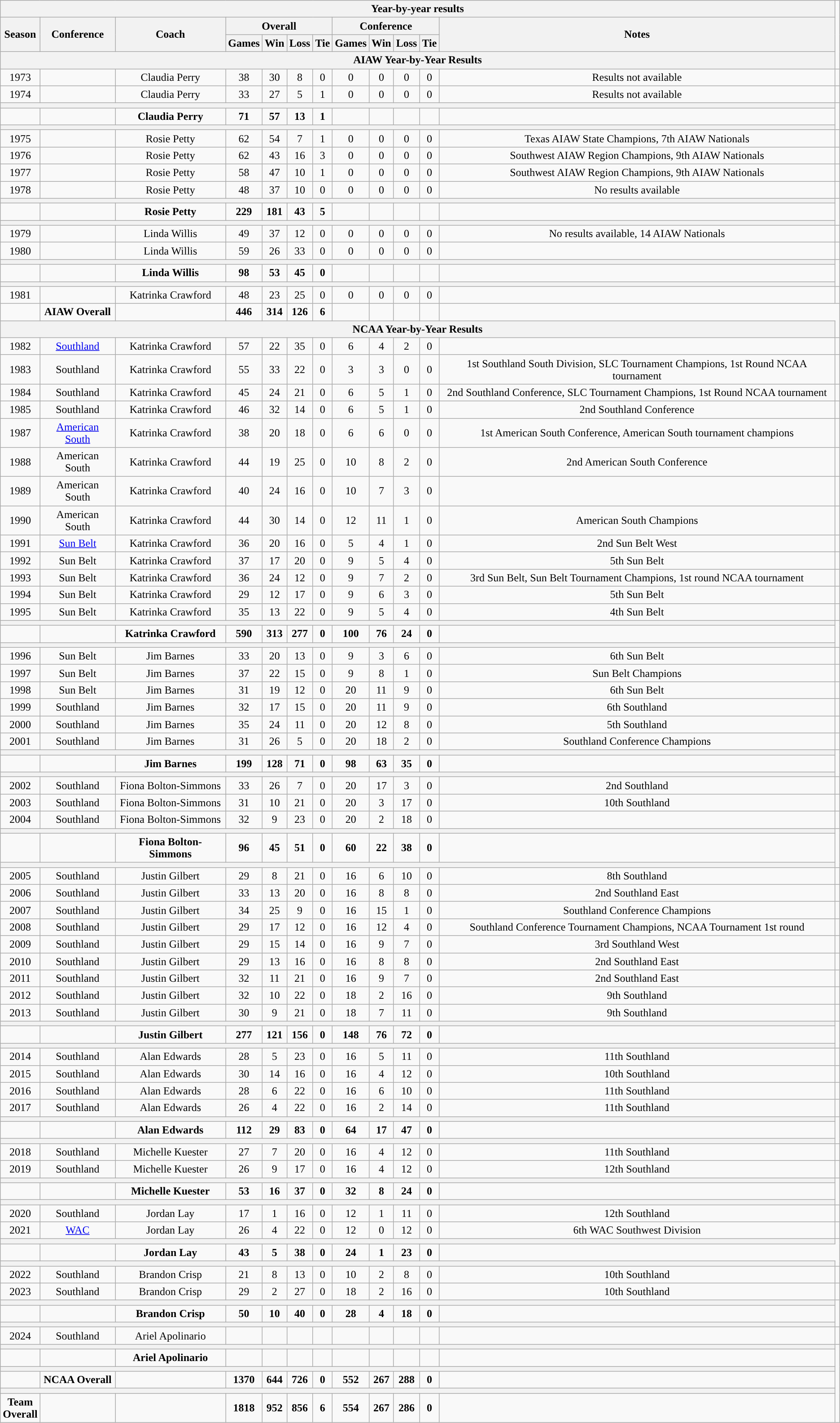<table class="wikitable" style="text-align:center">
<tr>
<th colspan=12>Year-by-year results</th>
</tr>
<tr>
<th rowspan=2>Season</th>
<th rowspan=2>Conference</th>
<th rowspan=2>Coach</th>
<th colspan="4">Overall</th>
<th colspan="4">Conference</th>
<th rowspan=2>Notes</th>
</tr>
<tr>
<th>Games</th>
<th>Win</th>
<th>Loss</th>
<th>Tie</th>
<th>Games</th>
<th>Win</th>
<th>Loss</th>
<th>Tie</th>
</tr>
<tr>
<th colspan=12>AIAW Year-by-Year Results</th>
</tr>
<tr>
<td>1973</td>
<td></td>
<td>Claudia Perry</td>
<td>38</td>
<td>30</td>
<td>8</td>
<td>0</td>
<td>0</td>
<td>0</td>
<td>0</td>
<td>0</td>
<td>Results not available</td>
<td></td>
</tr>
<tr>
<td>1974</td>
<td></td>
<td>Claudia Perry</td>
<td>33</td>
<td>27</td>
<td>5</td>
<td>1</td>
<td>0</td>
<td>0</td>
<td>0</td>
<td>0</td>
<td>Results not available</td>
<td></td>
</tr>
<tr>
<th colspan=12></th>
</tr>
<tr>
<td></td>
<td></td>
<td><strong>Claudia Perry</strong></td>
<td><strong>71</strong></td>
<td><strong>57</strong></td>
<td><strong>13</strong></td>
<td><strong>1</strong></td>
<td></td>
<td></td>
<td></td>
<td></td>
<td></td>
</tr>
<tr>
<th colspan=12></th>
</tr>
<tr>
<td>1975</td>
<td></td>
<td>Rosie Petty</td>
<td>62</td>
<td>54</td>
<td>7</td>
<td>1</td>
<td>0</td>
<td>0</td>
<td>0</td>
<td>0</td>
<td>Texas AIAW State Champions, 7th AIAW Nationals</td>
<td></td>
</tr>
<tr>
<td>1976</td>
<td></td>
<td>Rosie Petty</td>
<td>62</td>
<td>43</td>
<td>16</td>
<td>3</td>
<td>0</td>
<td>0</td>
<td>0</td>
<td>0</td>
<td>Southwest AIAW Region Champions, 9th AIAW Nationals</td>
<td></td>
</tr>
<tr>
<td>1977</td>
<td></td>
<td>Rosie Petty</td>
<td>58</td>
<td>47</td>
<td>10</td>
<td>1</td>
<td>0</td>
<td>0</td>
<td>0</td>
<td>0</td>
<td>Southwest AIAW Region Champions, 9th AIAW Nationals</td>
<td></td>
</tr>
<tr>
<td>1978</td>
<td></td>
<td>Rosie Petty</td>
<td>48</td>
<td>37</td>
<td>10</td>
<td>0</td>
<td>0</td>
<td>0</td>
<td>0</td>
<td>0</td>
<td>No results available</td>
<td></td>
</tr>
<tr>
<th colspan=12></th>
</tr>
<tr>
<td></td>
<td></td>
<td><strong>Rosie Petty</strong></td>
<td><strong>229</strong></td>
<td><strong>181</strong></td>
<td><strong>43</strong></td>
<td><strong>5</strong></td>
<td></td>
<td></td>
<td></td>
<td></td>
<td></td>
</tr>
<tr>
<th colspan=12></th>
</tr>
<tr>
<td>1979</td>
<td></td>
<td>Linda Willis</td>
<td>49</td>
<td>37</td>
<td>12</td>
<td>0</td>
<td>0</td>
<td>0</td>
<td>0</td>
<td>0</td>
<td>No results available, 14 AIAW Nationals</td>
<td></td>
</tr>
<tr>
<td>1980</td>
<td></td>
<td>Linda Willis</td>
<td>59</td>
<td>26</td>
<td>33</td>
<td>0</td>
<td>0</td>
<td>0</td>
<td>0</td>
<td>0</td>
<td></td>
<td></td>
</tr>
<tr>
<th colspan=12></th>
</tr>
<tr>
<td></td>
<td></td>
<td><strong>Linda Willis</strong></td>
<td><strong>98</strong></td>
<td><strong>53</strong></td>
<td><strong>45</strong></td>
<td><strong>0</strong></td>
<td></td>
<td></td>
<td></td>
<td></td>
<td></td>
</tr>
<tr>
<th colspan=12></th>
</tr>
<tr>
<td>1981</td>
<td></td>
<td>Katrinka Crawford</td>
<td>48</td>
<td>23</td>
<td>25</td>
<td>0</td>
<td>0</td>
<td>0</td>
<td>0</td>
<td>0</td>
<td></td>
<td></td>
</tr>
<tr>
<td></td>
<td><strong>AIAW Overall</strong></td>
<td></td>
<td><strong>446</strong></td>
<td><strong>314</strong></td>
<td><strong>126</strong></td>
<td><strong>6</strong></td>
<td></td>
<td></td>
<td></td>
<td></td>
</tr>
<tr>
<th colspan=12>NCAA Year-by-Year Results</th>
</tr>
<tr>
<td>1982</td>
<td><a href='#'>Southland</a></td>
<td>Katrinka Crawford</td>
<td>57</td>
<td>22</td>
<td>35</td>
<td>0</td>
<td>6</td>
<td>4</td>
<td>2</td>
<td>0</td>
<td></td>
<td></td>
</tr>
<tr>
<td>1983</td>
<td>Southland</td>
<td>Katrinka Crawford</td>
<td>55</td>
<td>33</td>
<td>22</td>
<td>0</td>
<td>3</td>
<td>3</td>
<td>0</td>
<td>0</td>
<td>1st Southland South Division, SLC Tournament Champions, 1st Round NCAA tournament</td>
<td></td>
</tr>
<tr>
<td>1984</td>
<td>Southland</td>
<td>Katrinka Crawford</td>
<td>45</td>
<td>24</td>
<td>21</td>
<td>0</td>
<td>6</td>
<td>5</td>
<td>1</td>
<td>0</td>
<td>2nd Southland Conference, SLC Tournament Champions, 1st Round NCAA tournament</td>
<td></td>
</tr>
<tr>
<td>1985</td>
<td>Southland</td>
<td>Katrinka Crawford</td>
<td>46</td>
<td>32</td>
<td>14</td>
<td>0</td>
<td>6</td>
<td>5</td>
<td>1</td>
<td>0</td>
<td>2nd Southland Conference</td>
<td></td>
</tr>
<tr>
<td>1987</td>
<td><a href='#'>American South</a></td>
<td>Katrinka Crawford</td>
<td>38</td>
<td>20</td>
<td>18</td>
<td>0</td>
<td>6</td>
<td>6</td>
<td>0</td>
<td>0</td>
<td>1st American South Conference, American South tournament champions</td>
<td></td>
</tr>
<tr>
<td>1988</td>
<td>American South</td>
<td>Katrinka Crawford</td>
<td>44</td>
<td>19</td>
<td>25</td>
<td>0</td>
<td>10</td>
<td>8</td>
<td>2</td>
<td>0</td>
<td>2nd American South Conference</td>
<td></td>
</tr>
<tr>
<td>1989</td>
<td>American South</td>
<td>Katrinka Crawford</td>
<td>40</td>
<td>24</td>
<td>16</td>
<td>0</td>
<td>10</td>
<td>7</td>
<td>3</td>
<td>0</td>
<td></td>
<td></td>
</tr>
<tr>
<td>1990</td>
<td>American South</td>
<td>Katrinka Crawford</td>
<td>44</td>
<td>30</td>
<td>14</td>
<td>0</td>
<td>12</td>
<td>11</td>
<td>1</td>
<td>0</td>
<td>American South Champions</td>
<td></td>
</tr>
<tr>
<td>1991</td>
<td><a href='#'>Sun Belt</a></td>
<td>Katrinka Crawford</td>
<td>36</td>
<td>20</td>
<td>16</td>
<td>0</td>
<td>5</td>
<td>4</td>
<td>1</td>
<td>0</td>
<td>2nd Sun Belt West</td>
<td></td>
</tr>
<tr>
<td>1992</td>
<td>Sun Belt</td>
<td>Katrinka Crawford</td>
<td>37</td>
<td>17</td>
<td>20</td>
<td>0</td>
<td>9</td>
<td>5</td>
<td>4</td>
<td>0</td>
<td>5th Sun Belt</td>
<td></td>
</tr>
<tr>
<td>1993</td>
<td>Sun Belt</td>
<td>Katrinka Crawford</td>
<td>36</td>
<td>24</td>
<td>12</td>
<td>0</td>
<td>9</td>
<td>7</td>
<td>2</td>
<td>0</td>
<td>3rd Sun Belt, Sun Belt Tournament Champions, 1st round NCAA tournament</td>
<td></td>
</tr>
<tr>
<td>1994</td>
<td>Sun Belt</td>
<td>Katrinka Crawford</td>
<td>29</td>
<td>12</td>
<td>17</td>
<td>0</td>
<td>9</td>
<td>6</td>
<td>3</td>
<td>0</td>
<td>5th Sun Belt</td>
<td></td>
</tr>
<tr>
<td>1995</td>
<td>Sun Belt</td>
<td>Katrinka Crawford</td>
<td>35</td>
<td>13</td>
<td>22</td>
<td>0</td>
<td>9</td>
<td>5</td>
<td>4</td>
<td>0</td>
<td>4th Sun Belt</td>
<td></td>
</tr>
<tr>
<th colspan=12></th>
</tr>
<tr>
<td></td>
<td></td>
<td><strong>Katrinka Crawford</strong></td>
<td><strong>590</strong></td>
<td><strong>313</strong></td>
<td><strong>277</strong></td>
<td><strong>0</strong></td>
<td><strong>100</strong></td>
<td><strong>76</strong></td>
<td><strong>24</strong></td>
<td><strong>0</strong></td>
<td></td>
</tr>
<tr>
<th colspan=12></th>
</tr>
<tr>
<td>1996</td>
<td>Sun Belt</td>
<td>Jim Barnes</td>
<td>33</td>
<td>20</td>
<td>13</td>
<td>0</td>
<td>9</td>
<td>3</td>
<td>6</td>
<td>0</td>
<td>6th Sun Belt</td>
<td></td>
</tr>
<tr>
<td>1997</td>
<td>Sun Belt</td>
<td>Jim Barnes</td>
<td>37</td>
<td>22</td>
<td>15</td>
<td>0</td>
<td>9</td>
<td>8</td>
<td>1</td>
<td>0</td>
<td>Sun Belt Champions</td>
<td></td>
</tr>
<tr>
<td>1998</td>
<td>Sun Belt</td>
<td>Jim Barnes</td>
<td>31</td>
<td>19</td>
<td>12</td>
<td>0</td>
<td>20</td>
<td>11</td>
<td>9</td>
<td>0</td>
<td>6th Sun Belt</td>
<td></td>
</tr>
<tr>
<td>1999</td>
<td>Southland</td>
<td>Jim Barnes</td>
<td>32</td>
<td>17</td>
<td>15</td>
<td>0</td>
<td>20</td>
<td>11</td>
<td>9</td>
<td>0</td>
<td>6th Southland</td>
<td></td>
</tr>
<tr>
<td>2000</td>
<td>Southland</td>
<td>Jim Barnes</td>
<td>35</td>
<td>24</td>
<td>11</td>
<td>0</td>
<td>20</td>
<td>12</td>
<td>8</td>
<td>0</td>
<td>5th Southland</td>
<td></td>
</tr>
<tr>
<td>2001</td>
<td>Southland</td>
<td>Jim Barnes</td>
<td>31</td>
<td>26</td>
<td>5</td>
<td>0</td>
<td>20</td>
<td>18</td>
<td>2</td>
<td>0</td>
<td>Southland Conference Champions</td>
<td></td>
</tr>
<tr>
<th colspan=12></th>
</tr>
<tr>
<td></td>
<td></td>
<td><strong>Jim Barnes</strong></td>
<td><strong>199</strong></td>
<td><strong>128</strong></td>
<td><strong>71</strong></td>
<td><strong>0</strong></td>
<td><strong>98</strong></td>
<td><strong>63</strong></td>
<td><strong>35</strong></td>
<td><strong>0</strong></td>
<td></td>
</tr>
<tr>
<th colspan=12></th>
</tr>
<tr>
<td>2002</td>
<td>Southland</td>
<td>Fiona Bolton-Simmons</td>
<td>33</td>
<td>26</td>
<td>7</td>
<td>0</td>
<td>20</td>
<td>17</td>
<td>3</td>
<td>0</td>
<td>2nd Southland</td>
<td></td>
</tr>
<tr>
<td>2003</td>
<td>Southland</td>
<td>Fiona Bolton-Simmons</td>
<td>31</td>
<td>10</td>
<td>21</td>
<td>0</td>
<td>20</td>
<td>3</td>
<td>17</td>
<td>0</td>
<td>10th Southland</td>
<td></td>
</tr>
<tr>
<td>2004</td>
<td>Southland</td>
<td>Fiona Bolton-Simmons</td>
<td>32</td>
<td>9</td>
<td>23</td>
<td>0</td>
<td>20</td>
<td>2</td>
<td>18</td>
<td>0</td>
<td></td>
<td></td>
</tr>
<tr>
<th colspan=12></th>
</tr>
<tr>
<td></td>
<td></td>
<td><strong>Fiona Bolton-Simmons</strong></td>
<td><strong>96</strong></td>
<td><strong>45</strong></td>
<td><strong>51</strong></td>
<td><strong>0</strong></td>
<td><strong>60</strong></td>
<td><strong>22</strong></td>
<td><strong>38</strong></td>
<td><strong>0</strong></td>
<td></td>
</tr>
<tr>
<th colspan=12></th>
</tr>
<tr>
<td>2005</td>
<td>Southland</td>
<td>Justin Gilbert</td>
<td>29</td>
<td>8</td>
<td>21</td>
<td>0</td>
<td>16</td>
<td>6</td>
<td>10</td>
<td>0</td>
<td>8th Southland</td>
<td></td>
</tr>
<tr>
<td>2006</td>
<td>Southland</td>
<td>Justin Gilbert</td>
<td>33</td>
<td>13</td>
<td>20</td>
<td>0</td>
<td>16</td>
<td>8</td>
<td>8</td>
<td>0</td>
<td>2nd Southland East</td>
<td></td>
</tr>
<tr>
<td>2007</td>
<td>Southland</td>
<td>Justin Gilbert</td>
<td>34</td>
<td>25</td>
<td>9</td>
<td>0</td>
<td>16</td>
<td>15</td>
<td>1</td>
<td>0</td>
<td>Southland Conference Champions</td>
<td></td>
</tr>
<tr>
<td>2008</td>
<td>Southland</td>
<td>Justin Gilbert</td>
<td>29</td>
<td>17</td>
<td>12</td>
<td>0</td>
<td>16</td>
<td>12</td>
<td>4</td>
<td>0</td>
<td>Southland Conference Tournament Champions, NCAA Tournament 1st round</td>
<td></td>
</tr>
<tr>
<td>2009</td>
<td>Southland</td>
<td>Justin Gilbert</td>
<td>29</td>
<td>15</td>
<td>14</td>
<td>0</td>
<td>16</td>
<td>9</td>
<td>7</td>
<td>0</td>
<td>3rd Southland West</td>
<td></td>
</tr>
<tr>
<td>2010</td>
<td>Southland</td>
<td>Justin Gilbert</td>
<td>29</td>
<td>13</td>
<td>16</td>
<td>0</td>
<td>16</td>
<td>8</td>
<td>8</td>
<td>0</td>
<td>2nd Southland East</td>
<td></td>
</tr>
<tr>
<td>2011</td>
<td>Southland</td>
<td>Justin Gilbert</td>
<td>32</td>
<td>11</td>
<td>21</td>
<td>0</td>
<td>16</td>
<td>9</td>
<td>7</td>
<td>0</td>
<td>2nd Southland East</td>
<td></td>
</tr>
<tr>
<td>2012</td>
<td>Southland</td>
<td>Justin Gilbert</td>
<td>32</td>
<td>10</td>
<td>22</td>
<td>0</td>
<td>18</td>
<td>2</td>
<td>16</td>
<td>0</td>
<td>9th Southland</td>
<td></td>
</tr>
<tr>
<td>2013</td>
<td>Southland</td>
<td>Justin Gilbert</td>
<td>30</td>
<td>9</td>
<td>21</td>
<td>0</td>
<td>18</td>
<td>7</td>
<td>11</td>
<td>0</td>
<td>9th Southland</td>
<td></td>
</tr>
<tr>
<th colspan=12></th>
</tr>
<tr>
<td></td>
<td></td>
<td><strong>Justin Gilbert</strong></td>
<td><strong>277</strong></td>
<td><strong>121</strong></td>
<td><strong>156</strong></td>
<td><strong>0</strong></td>
<td><strong>148</strong></td>
<td><strong>76</strong></td>
<td><strong>72</strong></td>
<td><strong>0</strong></td>
<td></td>
</tr>
<tr>
<th colspan=12></th>
</tr>
<tr>
<td>2014</td>
<td>Southland</td>
<td>Alan Edwards</td>
<td>28</td>
<td>5</td>
<td>23</td>
<td>0</td>
<td>16</td>
<td>5</td>
<td>11</td>
<td>0</td>
<td>11th Southland</td>
<td></td>
</tr>
<tr>
<td>2015</td>
<td>Southland</td>
<td>Alan Edwards</td>
<td>30</td>
<td>14</td>
<td>16</td>
<td>0</td>
<td>16</td>
<td>4</td>
<td>12</td>
<td>0</td>
<td>10th Southland</td>
<td></td>
</tr>
<tr>
<td>2016</td>
<td>Southland</td>
<td>Alan Edwards</td>
<td>28</td>
<td>6</td>
<td>22</td>
<td>0</td>
<td>16</td>
<td>6</td>
<td>10</td>
<td>0</td>
<td>11th Southland</td>
<td></td>
</tr>
<tr>
<td>2017</td>
<td>Southland</td>
<td>Alan Edwards</td>
<td>26</td>
<td>4</td>
<td>22</td>
<td>0</td>
<td>16</td>
<td>2</td>
<td>14</td>
<td>0</td>
<td>11th Southland</td>
<td></td>
</tr>
<tr>
<th colspan=12></th>
</tr>
<tr>
<td></td>
<td></td>
<td><strong>Alan Edwards</strong></td>
<td><strong>112</strong></td>
<td><strong>29</strong></td>
<td><strong>83</strong></td>
<td><strong>0</strong></td>
<td><strong>64</strong></td>
<td><strong>17</strong></td>
<td><strong>47</strong></td>
<td><strong>0</strong></td>
<td></td>
</tr>
<tr>
<th colspan=12></th>
</tr>
<tr>
<td>2018</td>
<td>Southland</td>
<td>Michelle Kuester</td>
<td>27</td>
<td>7</td>
<td>20</td>
<td>0</td>
<td>16</td>
<td>4</td>
<td>12</td>
<td>0</td>
<td>11th Southland</td>
<td></td>
</tr>
<tr>
<td>2019</td>
<td>Southland</td>
<td>Michelle Kuester</td>
<td>26</td>
<td>9</td>
<td>17</td>
<td>0</td>
<td>16</td>
<td>4</td>
<td>12</td>
<td>0</td>
<td>12th Southland</td>
<td></td>
</tr>
<tr>
<th colspan=12></th>
</tr>
<tr>
<td></td>
<td></td>
<td><strong>Michelle Kuester</strong></td>
<td><strong>53</strong></td>
<td><strong>16</strong></td>
<td><strong>37</strong></td>
<td><strong>0</strong></td>
<td><strong>32</strong></td>
<td><strong>8</strong></td>
<td><strong>24</strong></td>
<td><strong>0</strong></td>
<td></td>
</tr>
<tr>
<th colspan=12></th>
</tr>
<tr>
<td>2020</td>
<td>Southland</td>
<td>Jordan Lay</td>
<td>17</td>
<td>1</td>
<td>16</td>
<td>0</td>
<td>12</td>
<td>1</td>
<td>11</td>
<td>0</td>
<td>12th Southland</td>
<td></td>
</tr>
<tr>
<td>2021</td>
<td><a href='#'>WAC</a></td>
<td>Jordan Lay</td>
<td>26</td>
<td>4</td>
<td>22</td>
<td>0</td>
<td>12</td>
<td>0</td>
<td>12</td>
<td>0</td>
<td>6th WAC Southwest Division</td>
<td></td>
</tr>
<tr>
<th colspan=12></th>
</tr>
<tr>
<td></td>
<td></td>
<td><strong>Jordan Lay</strong></td>
<td><strong>43</strong></td>
<td><strong>5</strong></td>
<td><strong>38</strong></td>
<td><strong>0</strong></td>
<td><strong>24</strong></td>
<td><strong>1</strong></td>
<td><strong>23</strong></td>
<td><strong>0</strong></td>
</tr>
<tr>
<th colspan=12></th>
</tr>
<tr>
<td>2022</td>
<td>Southland</td>
<td>Brandon Crisp</td>
<td>21</td>
<td>8</td>
<td>13</td>
<td>0</td>
<td>10</td>
<td>2</td>
<td>8</td>
<td>0</td>
<td>10th Southland</td>
<td></td>
</tr>
<tr>
<td>2023</td>
<td>Southland</td>
<td>Brandon Crisp</td>
<td>29</td>
<td>2</td>
<td>27</td>
<td>0</td>
<td>18</td>
<td>2</td>
<td>16</td>
<td>0</td>
<td>10th Southland</td>
<td></td>
</tr>
<tr>
<th colspan=12></th>
</tr>
<tr>
<td></td>
<td></td>
<td><strong>Brandon Crisp</strong></td>
<td><strong>50</strong></td>
<td><strong>10</strong></td>
<td><strong>40</strong></td>
<td><strong>0</strong></td>
<td><strong>28</strong></td>
<td><strong>4</strong></td>
<td><strong>18</strong></td>
<td><strong>0</strong></td>
<td></td>
</tr>
<tr>
<th colspan=12></th>
</tr>
<tr>
<td>2024</td>
<td>Southland</td>
<td>Ariel Apolinario</td>
<td></td>
<td></td>
<td></td>
<td></td>
<td></td>
<td></td>
<td></td>
<td></td>
<td></td>
<td></td>
</tr>
<tr>
<th colspan=12></th>
</tr>
<tr>
<td></td>
<td></td>
<td><strong>Ariel Apolinario</strong></td>
<td><strong> </strong></td>
<td><strong> </strong></td>
<td><strong> </strong></td>
<td><strong> </strong></td>
<td><strong> </strong></td>
<td><strong> </strong></td>
<td><strong> </strong></td>
<td><strong> </strong></td>
<td></td>
</tr>
<tr>
<th colspan=12></th>
</tr>
<tr>
<td></td>
<td><strong>NCAA Overall</strong></td>
<td></td>
<td><strong>1370</strong></td>
<td><strong>644</strong></td>
<td><strong>726</strong></td>
<td><strong>0</strong></td>
<td><strong>552</strong></td>
<td><strong>267</strong></td>
<td><strong>288</strong></td>
<td><strong>0</strong></td>
<td></td>
</tr>
<tr>
<th colspan=12></th>
</tr>
<tr>
<td><strong>Team<br>Overall</strong></td>
<td></td>
<td></td>
<td><strong>1818</strong></td>
<td><strong>952</strong></td>
<td><strong>856</strong></td>
<td><strong>6</strong></td>
<td><strong>554</strong></td>
<td><strong>267</strong></td>
<td><strong>286</strong></td>
<td><strong>0</strong></td>
<td></td>
</tr>
</table>
